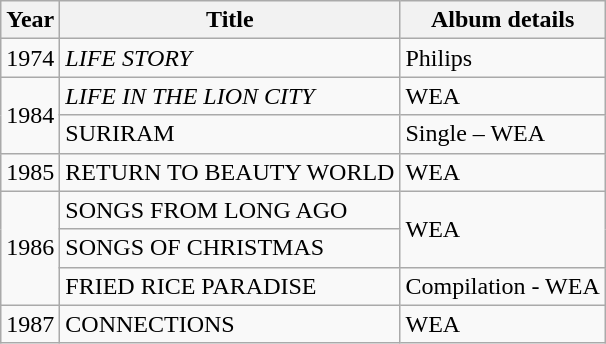<table class="wikitable">
<tr>
<th>Year</th>
<th>Title</th>
<th><strong>Album details</strong></th>
</tr>
<tr>
<td>1974</td>
<td><em>LIFE STORY</em></td>
<td>Philips</td>
</tr>
<tr>
<td rowspan="2">1984</td>
<td><em>LIFE IN THE LION CITY</em></td>
<td>WEA</td>
</tr>
<tr>
<td>SURIRAM</td>
<td>Single – WEA</td>
</tr>
<tr>
<td>1985</td>
<td>RETURN TO BEAUTY WORLD</td>
<td>WEA</td>
</tr>
<tr>
<td rowspan="3">1986</td>
<td>SONGS FROM LONG AGO</td>
<td rowspan="2">WEA</td>
</tr>
<tr>
<td>SONGS OF CHRISTMAS</td>
</tr>
<tr>
<td>FRIED RICE PARADISE</td>
<td>Compilation - WEA</td>
</tr>
<tr>
<td>1987</td>
<td>CONNECTIONS</td>
<td>WEA</td>
</tr>
</table>
